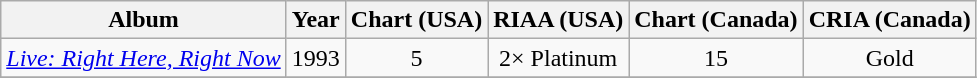<table class="wikitable" style="text-align:center;">
<tr>
<th>Album</th>
<th>Year</th>
<th>Chart (USA)</th>
<th>RIAA (USA)</th>
<th>Chart (Canada)</th>
<th>CRIA (Canada)</th>
</tr>
<tr>
<td align=left><em><a href='#'>Live: Right Here, Right Now</a></em></td>
<td>1993</td>
<td>5</td>
<td>2× Platinum</td>
<td>15</td>
<td>Gold</td>
</tr>
<tr>
</tr>
</table>
